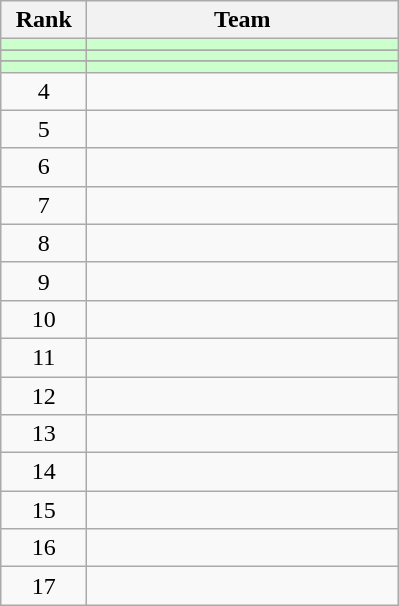<table class="wikitable" style="text-align: center">
<tr>
<th width=50>Rank</th>
<th width=200>Team</th>
</tr>
<tr bgcolor=ccffcc>
<td></td>
<td align=left></td>
</tr>
<tr>
</tr>
<tr bgcolor=ccffcc>
<td></td>
<td align=left></td>
</tr>
<tr>
</tr>
<tr bgcolor=ccffcc>
<td></td>
<td align=left></td>
</tr>
<tr>
<td>4</td>
<td align=left></td>
</tr>
<tr>
<td>5</td>
<td align=left></td>
</tr>
<tr>
<td>6</td>
<td align=left></td>
</tr>
<tr>
<td>7</td>
<td align=left></td>
</tr>
<tr>
<td>8</td>
<td align=left></td>
</tr>
<tr>
<td>9</td>
<td align=left></td>
</tr>
<tr>
<td>10</td>
<td align=left></td>
</tr>
<tr>
<td>11</td>
<td align=left></td>
</tr>
<tr>
<td>12</td>
<td align=left></td>
</tr>
<tr>
<td>13</td>
<td align=left></td>
</tr>
<tr>
<td>14</td>
<td align=left></td>
</tr>
<tr>
<td>15</td>
<td align=left></td>
</tr>
<tr>
<td>16</td>
<td align=left></td>
</tr>
<tr>
<td>17</td>
<td align=left></td>
</tr>
</table>
